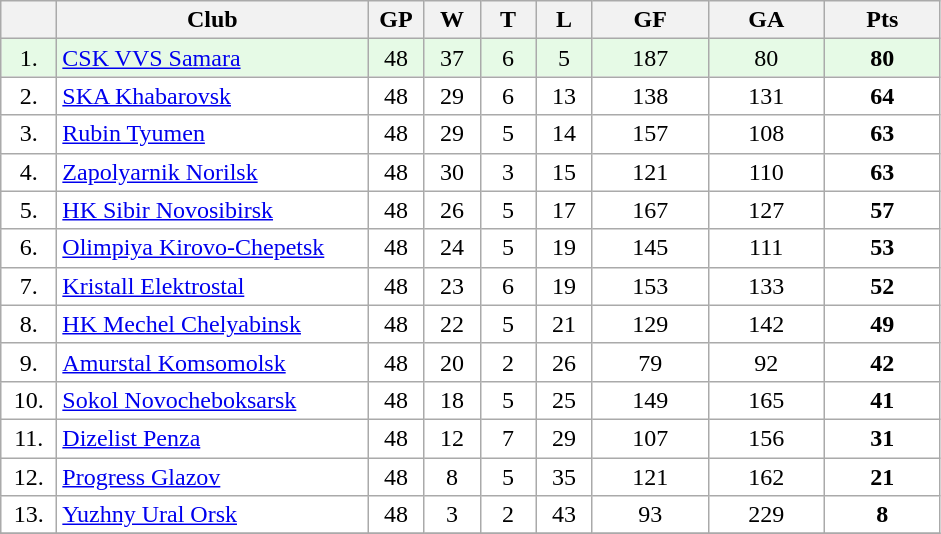<table class="wikitable">
<tr>
<th width="30"></th>
<th width="200">Club</th>
<th width="30">GP</th>
<th width="30">W</th>
<th width="30">T</th>
<th width="30">L</th>
<th width="70">GF</th>
<th width="70">GA</th>
<th width="70">Pts</th>
</tr>
<tr bgcolor="#e6fae6" align="center">
<td>1.</td>
<td align="left"><a href='#'>CSK VVS Samara</a></td>
<td>48</td>
<td>37</td>
<td>6</td>
<td>5</td>
<td>187</td>
<td>80</td>
<td><strong>80</strong></td>
</tr>
<tr bgcolor="#FFFFFF" align="center">
<td>2.</td>
<td align="left"><a href='#'>SKA Khabarovsk</a></td>
<td>48</td>
<td>29</td>
<td>6</td>
<td>13</td>
<td>138</td>
<td>131</td>
<td><strong>64</strong></td>
</tr>
<tr bgcolor="#FFFFFF" align="center">
<td>3.</td>
<td align="left"><a href='#'>Rubin Tyumen</a></td>
<td>48</td>
<td>29</td>
<td>5</td>
<td>14</td>
<td>157</td>
<td>108</td>
<td><strong>63</strong></td>
</tr>
<tr bgcolor="#FFFFFF" align="center">
<td>4.</td>
<td align="left"><a href='#'>Zapolyarnik Norilsk</a></td>
<td>48</td>
<td>30</td>
<td>3</td>
<td>15</td>
<td>121</td>
<td>110</td>
<td><strong>63</strong></td>
</tr>
<tr bgcolor="#FFFFFF" align="center">
<td>5.</td>
<td align="left"><a href='#'>HK Sibir Novosibirsk</a></td>
<td>48</td>
<td>26</td>
<td>5</td>
<td>17</td>
<td>167</td>
<td>127</td>
<td><strong>57</strong></td>
</tr>
<tr bgcolor="#FFFFFF" align="center">
<td>6.</td>
<td align="left"><a href='#'>Olimpiya Kirovo-Chepetsk</a></td>
<td>48</td>
<td>24</td>
<td>5</td>
<td>19</td>
<td>145</td>
<td>111</td>
<td><strong>53</strong></td>
</tr>
<tr bgcolor="#FFFFFF" align="center">
<td>7.</td>
<td align="left"><a href='#'>Kristall Elektrostal</a></td>
<td>48</td>
<td>23</td>
<td>6</td>
<td>19</td>
<td>153</td>
<td>133</td>
<td><strong>52</strong></td>
</tr>
<tr bgcolor="#FFFFFF" align="center">
<td>8.</td>
<td align="left"><a href='#'>HK Mechel Chelyabinsk</a></td>
<td>48</td>
<td>22</td>
<td>5</td>
<td>21</td>
<td>129</td>
<td>142</td>
<td><strong>49</strong></td>
</tr>
<tr bgcolor="#FFFFFF" align="center">
<td>9.</td>
<td align="left"><a href='#'>Amurstal Komsomolsk</a></td>
<td>48</td>
<td>20</td>
<td>2</td>
<td>26</td>
<td>79</td>
<td>92</td>
<td><strong>42</strong></td>
</tr>
<tr bgcolor="#FFFFFF" align="center">
<td>10.</td>
<td align="left"><a href='#'>Sokol Novocheboksarsk</a></td>
<td>48</td>
<td>18</td>
<td>5</td>
<td>25</td>
<td>149</td>
<td>165</td>
<td><strong>41</strong></td>
</tr>
<tr bgcolor="#FFFFFF" align="center">
<td>11.</td>
<td align="left"><a href='#'>Dizelist Penza</a></td>
<td>48</td>
<td>12</td>
<td>7</td>
<td>29</td>
<td>107</td>
<td>156</td>
<td><strong>31</strong></td>
</tr>
<tr bgcolor="#FFFFFF" align="center">
<td>12.</td>
<td align="left"><a href='#'>Progress Glazov</a></td>
<td>48</td>
<td>8</td>
<td>5</td>
<td>35</td>
<td>121</td>
<td>162</td>
<td><strong>21</strong></td>
</tr>
<tr bgcolor="#FFFFFF" align="center">
<td>13.</td>
<td align="left"><a href='#'>Yuzhny Ural Orsk</a></td>
<td>48</td>
<td>3</td>
<td>2</td>
<td>43</td>
<td>93</td>
<td>229</td>
<td><strong>8</strong></td>
</tr>
<tr bgcolor="#FFFFFF" align="center">
</tr>
</table>
